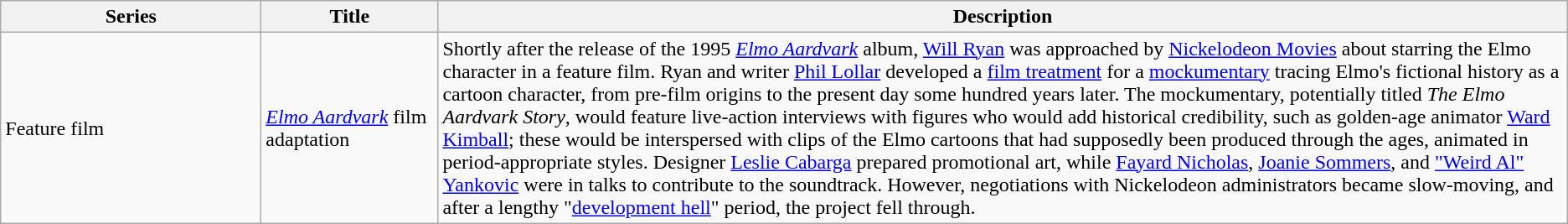<table class="wikitable">
<tr>
<th style="width:150pt;">Series</th>
<th style="width:100pt;">Title</th>
<th>Description</th>
</tr>
<tr>
<td>Feature film</td>
<td><em><a href='#'>Elmo Aardvark</a></em> film adaptation</td>
<td>Shortly after the release of the 1995 <em><a href='#'>Elmo Aardvark</a></em> album, <a href='#'>Will Ryan</a> was approached by <a href='#'>Nickelodeon Movies</a> about starring the Elmo character in a feature film. Ryan and writer <a href='#'>Phil Lollar</a> developed a <a href='#'>film treatment</a> for a <a href='#'>mockumentary</a> tracing Elmo's fictional history as a cartoon character, from pre-film origins to the present day some hundred years later. The mockumentary, potentially titled <em>The Elmo Aardvark Story</em>, would feature live-action interviews with figures who would add historical credibility, such as golden-age animator <a href='#'>Ward Kimball</a>; these would be interspersed with clips of the Elmo cartoons that had supposedly been produced through the ages, animated in period-appropriate styles. Designer <a href='#'>Leslie Cabarga</a> prepared promotional art, while <a href='#'>Fayard Nicholas</a>, <a href='#'>Joanie Sommers</a>, and <a href='#'>"Weird Al" Yankovic</a> were in talks to contribute to the soundtrack. However, negotiations with Nickelodeon administrators became slow-moving, and after a lengthy "<a href='#'>development hell</a>" period, the project fell through.</td>
</tr>
</table>
